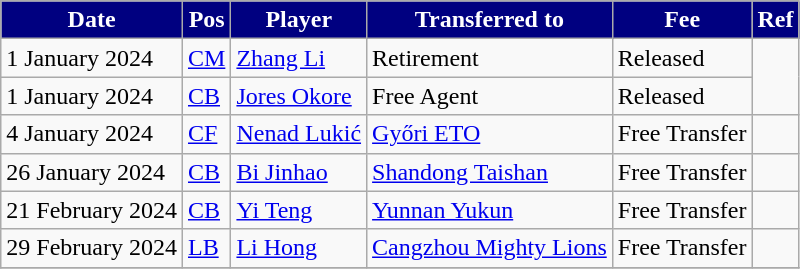<table class="wikitable plainrowheaders sortable">
<tr>
<th style="background:#000080; color:white;">Date</th>
<th style="background:#000080; color:white;">Pos</th>
<th style="background:#000080; color:white;">Player</th>
<th style="background:#000080; color:white;">Transferred to</th>
<th style="background:#000080; color:white;">Fee</th>
<th style="background:#000080; color:white;">Ref</th>
</tr>
<tr>
<td>1 January 2024</td>
<td><a href='#'>CM</a></td>
<td> <a href='#'>Zhang Li</a></td>
<td>Retirement</td>
<td>Released</td>
</tr>
<tr>
<td>1 January 2024</td>
<td><a href='#'>CB</a></td>
<td> <a href='#'>Jores Okore</a></td>
<td>Free Agent</td>
<td>Released</td>
</tr>
<tr>
<td>4 January 2024</td>
<td><a href='#'>CF</a></td>
<td> <a href='#'>Nenad Lukić</a></td>
<td> <a href='#'>Győri ETO</a></td>
<td>Free Transfer</td>
<td></td>
</tr>
<tr>
<td>26 January 2024</td>
<td><a href='#'>CB</a></td>
<td> <a href='#'>Bi Jinhao</a></td>
<td> <a href='#'>Shandong Taishan</a></td>
<td>Free Transfer</td>
<td></td>
</tr>
<tr>
<td>21 February 2024</td>
<td><a href='#'>CB</a></td>
<td> <a href='#'>Yi Teng</a></td>
<td> <a href='#'>Yunnan Yukun</a></td>
<td>Free Transfer</td>
<td></td>
</tr>
<tr>
<td>29 February 2024</td>
<td><a href='#'>LB</a></td>
<td> <a href='#'>Li Hong</a></td>
<td> <a href='#'>Cangzhou Mighty Lions</a></td>
<td>Free Transfer</td>
<td></td>
</tr>
<tr>
</tr>
</table>
